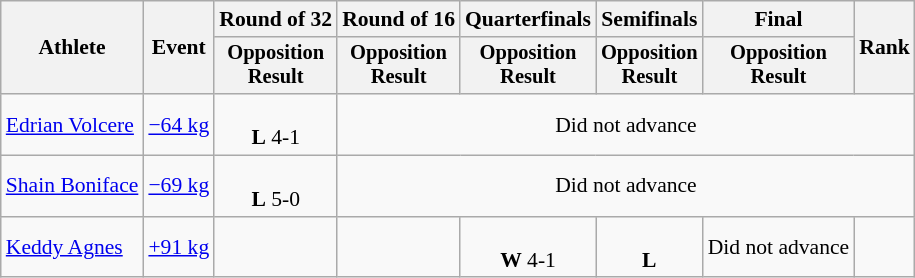<table class="wikitable" style="font-size:90%;">
<tr>
<th rowspan=2>Athlete</th>
<th rowspan=2>Event</th>
<th>Round of 32</th>
<th>Round of 16</th>
<th>Quarterfinals</th>
<th>Semifinals</th>
<th>Final</th>
<th rowspan=2>Rank</th>
</tr>
<tr style="font-size:95%">
<th>Opposition<br>Result</th>
<th>Opposition<br>Result</th>
<th>Opposition<br>Result</th>
<th>Opposition<br>Result</th>
<th>Opposition<br>Result</th>
</tr>
<tr align=center>
<td align=left><a href='#'>Edrian Volcere</a></td>
<td align=left><a href='#'>−64 kg</a></td>
<td><br> <strong>L</strong> 4-1</td>
<td Colspan=5>Did not advance</td>
</tr>
<tr align=center>
<td align=left><a href='#'>Shain Boniface</a></td>
<td align=left><a href='#'>−69 kg</a></td>
<td><br> <strong>L</strong> 5-0</td>
<td Colspan=5>Did not advance</td>
</tr>
<tr align=center>
<td align=left><a href='#'>Keddy Agnes</a></td>
<td align=left><a href='#'>+91 kg</a></td>
<td></td>
<td></td>
<td><br> <strong>W</strong> 4-1</td>
<td><br><strong>L</strong> </td>
<td>Did not advance</td>
<td></td>
</tr>
</table>
